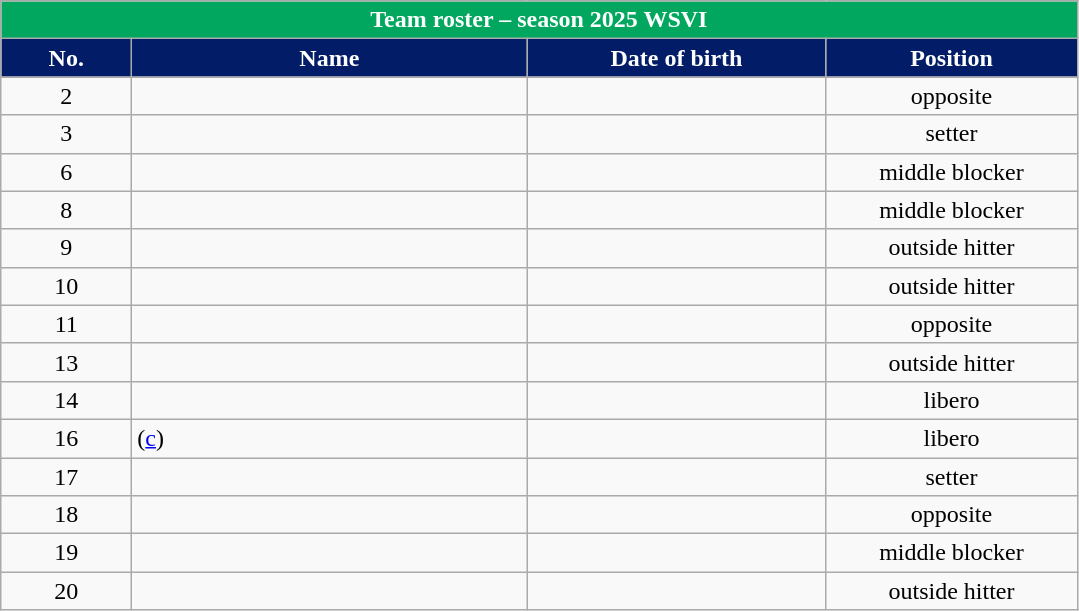<table class="wikitable collapsible sortable" style="font-size:100%; text-align:center;">
<tr>
<th style="color:#FFFFFF; background-color:#01A75F" colspan=6>Team roster – season 2025 WSVI</th>
</tr>
<tr>
<th style="color:#FFFFFF; background-color:#021C68; width:5em">No.</th>
<th style="color:#FFFFFF; background-color:#021C68; width:16em">Name</th>
<th style="color:#FFFFFF; background-color:#021C68; width:12em">Date of birth</th>
<th style="color:#FFFFFF; background-color:#021C68; width:10em">Position</th>
</tr>
<tr>
<td>2</td>
<td align=left> </td>
<td align=right></td>
<td>opposite</td>
</tr>
<tr>
<td>3</td>
<td align=left> </td>
<td align=right></td>
<td>setter</td>
</tr>
<tr>
<td>6</td>
<td align=left> </td>
<td align=right></td>
<td>middle blocker</td>
</tr>
<tr>
<td>8</td>
<td align=left> </td>
<td align=right></td>
<td>middle blocker</td>
</tr>
<tr>
<td>9</td>
<td align=left> </td>
<td align=right></td>
<td>outside hitter</td>
</tr>
<tr>
<td>10</td>
<td align=left> </td>
<td align=right></td>
<td>outside hitter</td>
</tr>
<tr>
<td>11</td>
<td align=left> </td>
<td align=right></td>
<td>opposite</td>
</tr>
<tr>
<td>13</td>
<td align=left> </td>
<td align=right></td>
<td>outside hitter</td>
</tr>
<tr>
<td>14</td>
<td align=left> </td>
<td align=right></td>
<td>libero</td>
</tr>
<tr>
<td>16</td>
<td align=left>  (<a href='#'>c</a>)</td>
<td align=right></td>
<td>libero</td>
</tr>
<tr>
<td>17</td>
<td align=left> </td>
<td align=right></td>
<td>setter</td>
</tr>
<tr>
<td>18</td>
<td align=left> </td>
<td align=right></td>
<td>opposite</td>
</tr>
<tr>
<td>19</td>
<td align=left> </td>
<td align=right></td>
<td>middle blocker</td>
</tr>
<tr>
<td>20</td>
<td align=left> </td>
<td align=right></td>
<td>outside hitter</td>
</tr>
</table>
